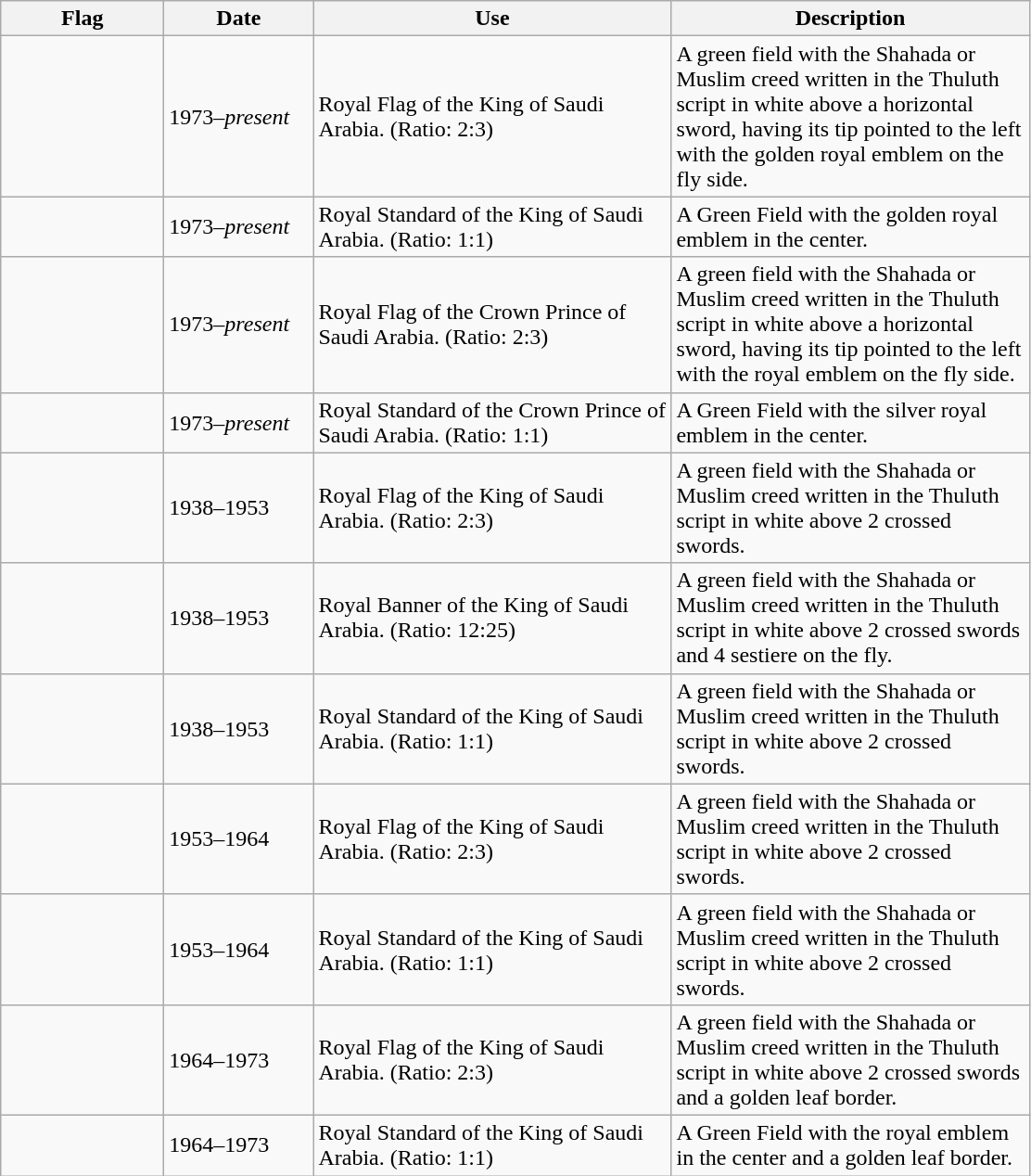<table class="wikitable">
<tr>
<th style="width:110px;">Flag</th>
<th style="width:100px;">Date</th>
<th style="width:250px;">Use</th>
<th style="width:250px;">Description</th>
</tr>
<tr>
<td></td>
<td>1973–<em>present</em></td>
<td>Royal Flag of the King of Saudi Arabia. (Ratio: 2:3)</td>
<td>A green field with the Shahada or Muslim creed written in the Thuluth script in white above a horizontal sword, having its tip pointed to the left with the golden royal emblem on the fly side.</td>
</tr>
<tr>
<td></td>
<td>1973–<em>present</em></td>
<td>Royal Standard of the King of Saudi Arabia. (Ratio: 1:1)</td>
<td>A Green Field with the golden royal emblem in the center.</td>
</tr>
<tr>
<td></td>
<td>1973–<em>present</em></td>
<td>Royal Flag of the Crown Prince of Saudi Arabia. (Ratio: 2:3)</td>
<td>A green field with the Shahada or Muslim creed written in the Thuluth script in white above a horizontal sword, having its tip pointed to the left with the royal emblem on the fly side.</td>
</tr>
<tr>
<td></td>
<td>1973–<em>present</em></td>
<td>Royal Standard of the Crown Prince of Saudi Arabia. (Ratio: 1:1)</td>
<td>A Green Field with the silver royal emblem in the center.</td>
</tr>
<tr>
<td></td>
<td>1938–1953</td>
<td>Royal Flag of the King of Saudi Arabia. (Ratio: 2:3)</td>
<td>A green field with the Shahada or Muslim creed written in the Thuluth script in white above 2 crossed swords.</td>
</tr>
<tr>
<td></td>
<td>1938–1953</td>
<td>Royal Banner of the King of Saudi Arabia. (Ratio: 12:25)</td>
<td>A green field with the Shahada or Muslim creed written in the Thuluth script in white above 2 crossed swords and 4 sestiere on the fly.</td>
</tr>
<tr>
<td></td>
<td>1938–1953</td>
<td>Royal Standard of the King of Saudi Arabia. (Ratio: 1:1)</td>
<td>A green field with the Shahada or Muslim creed written in the Thuluth script in white above 2 crossed swords.</td>
</tr>
<tr>
<td></td>
<td>1953–1964</td>
<td>Royal Flag of the King of Saudi Arabia. (Ratio: 2:3)</td>
<td>A green field with the Shahada or Muslim creed written in the Thuluth script in white above 2 crossed swords.</td>
</tr>
<tr>
<td></td>
<td>1953–1964</td>
<td>Royal Standard of the King of Saudi Arabia. (Ratio: 1:1)</td>
<td>A green field with the Shahada or Muslim creed written in the Thuluth script in white above 2 crossed swords.</td>
</tr>
<tr>
<td></td>
<td>1964–1973</td>
<td>Royal Flag of the King of Saudi Arabia. (Ratio: 2:3)</td>
<td>A green field with the Shahada or Muslim creed written in the Thuluth script in white above 2 crossed swords and a golden leaf border.</td>
</tr>
<tr>
<td></td>
<td>1964–1973</td>
<td>Royal Standard of the King of Saudi Arabia. (Ratio: 1:1)</td>
<td>A Green Field with the royal emblem in the center and a golden leaf border.</td>
</tr>
</table>
